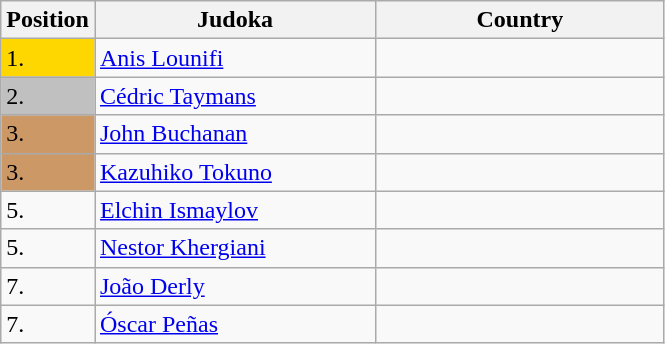<table class=wikitable>
<tr>
<th width=10>Position</th>
<th width=180>Judoka</th>
<th width=185>Country</th>
</tr>
<tr>
<td bgcolor=gold>1.</td>
<td><a href='#'>Anis Lounifi</a></td>
<td></td>
</tr>
<tr>
<td bgcolor=silver>2.</td>
<td><a href='#'>Cédric Taymans</a></td>
<td></td>
</tr>
<tr>
<td bgcolor=CC9966>3.</td>
<td><a href='#'>John Buchanan</a></td>
<td></td>
</tr>
<tr>
<td bgcolor=CC9966>3.</td>
<td><a href='#'>Kazuhiko Tokuno</a></td>
<td></td>
</tr>
<tr>
<td>5.</td>
<td><a href='#'>Elchin Ismaylov</a></td>
<td></td>
</tr>
<tr>
<td>5.</td>
<td><a href='#'>Nestor Khergiani</a></td>
<td></td>
</tr>
<tr>
<td>7.</td>
<td><a href='#'>João Derly</a></td>
<td></td>
</tr>
<tr>
<td>7.</td>
<td><a href='#'>Óscar Peñas</a></td>
<td></td>
</tr>
</table>
